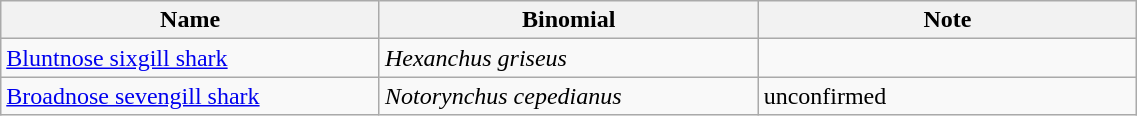<table width=60% class="wikitable">
<tr>
<th width=20%>Name</th>
<th width=20%>Binomial</th>
<th width=20%>Note</th>
</tr>
<tr>
<td><a href='#'>Bluntnose sixgill shark</a><br></td>
<td><em>Hexanchus griseus</em></td>
<td></td>
</tr>
<tr>
<td><a href='#'>Broadnose sevengill shark</a><br></td>
<td><em>Notorynchus cepedianus</em></td>
<td>unconfirmed</td>
</tr>
</table>
